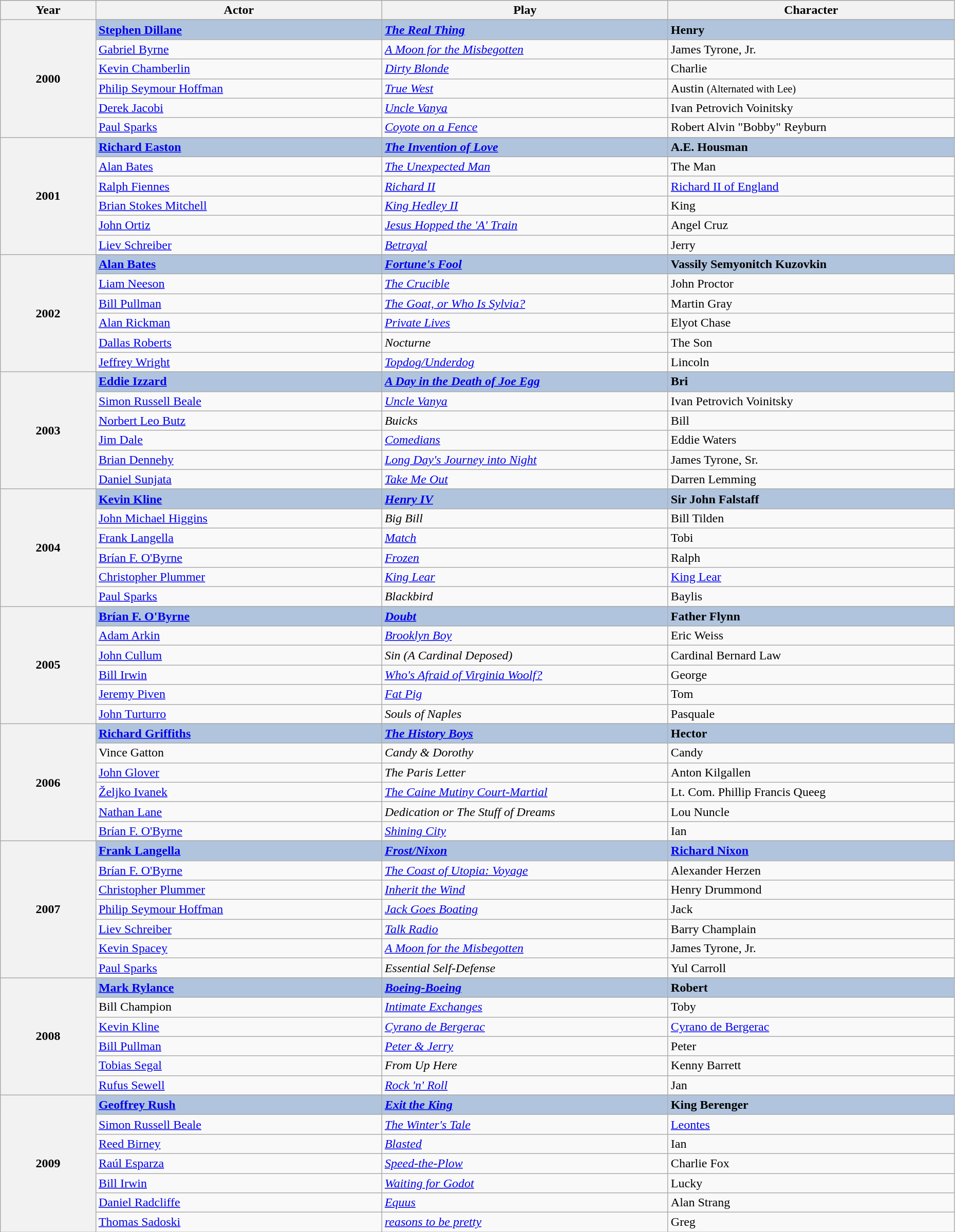<table class="wikitable" style="width:98%;">
<tr style="background:#bebebe;">
<th style="width:10%;">Year</th>
<th style="width:30%;">Actor</th>
<th style="width:30%;">Play</th>
<th style="width:30%;">Character</th>
</tr>
<tr>
<th rowspan="7">2000</th>
</tr>
<tr style="background:#B0C4DE">
<td><strong><a href='#'>Stephen Dillane</a></strong></td>
<td><strong><em><a href='#'>The Real Thing</a></em></strong></td>
<td><strong>Henry </strong></td>
</tr>
<tr>
<td><a href='#'>Gabriel Byrne</a></td>
<td><em><a href='#'>A Moon for the Misbegotten</a></em></td>
<td>James Tyrone, Jr.</td>
</tr>
<tr>
<td><a href='#'>Kevin Chamberlin</a></td>
<td><em><a href='#'>Dirty Blonde</a></em></td>
<td>Charlie</td>
</tr>
<tr>
<td><a href='#'>Philip Seymour Hoffman</a></td>
<td><em><a href='#'>True West</a></em></td>
<td>Austin <small>(Alternated with Lee)</small></td>
</tr>
<tr>
<td><a href='#'>Derek Jacobi</a></td>
<td><em><a href='#'>Uncle Vanya</a></em></td>
<td>Ivan Petrovich Voinitsky</td>
</tr>
<tr>
<td><a href='#'>Paul Sparks</a></td>
<td><em><a href='#'>Coyote on a Fence</a></em></td>
<td>Robert Alvin "Bobby" Reyburn</td>
</tr>
<tr>
<th rowspan="7">2001</th>
</tr>
<tr style="background:#B0C4DE">
<td><strong><a href='#'>Richard Easton</a></strong></td>
<td><strong><em><a href='#'>The Invention of Love</a></em></strong></td>
<td><strong>A.E. Housman </strong></td>
</tr>
<tr>
<td><a href='#'>Alan Bates</a></td>
<td><em><a href='#'>The Unexpected Man</a></em></td>
<td>The Man</td>
</tr>
<tr>
<td><a href='#'>Ralph Fiennes</a></td>
<td><em><a href='#'>Richard II</a></em></td>
<td><a href='#'>Richard II of England</a></td>
</tr>
<tr>
<td><a href='#'>Brian Stokes Mitchell</a></td>
<td><em><a href='#'>King Hedley II</a></em></td>
<td>King</td>
</tr>
<tr>
<td><a href='#'>John Ortiz</a></td>
<td><em><a href='#'>Jesus Hopped the 'A' Train</a></em></td>
<td>Angel Cruz</td>
</tr>
<tr>
<td><a href='#'>Liev Schreiber</a></td>
<td><em><a href='#'>Betrayal</a></em></td>
<td>Jerry</td>
</tr>
<tr>
<th rowspan="7">2002</th>
</tr>
<tr style="background:#B0C4DE">
<td><strong><a href='#'>Alan Bates</a></strong></td>
<td><strong><em><a href='#'>Fortune's Fool</a></em></strong></td>
<td><strong>Vassily Semyonitch Kuzovkin </strong></td>
</tr>
<tr>
<td><a href='#'>Liam Neeson</a></td>
<td><em><a href='#'>The Crucible</a></em></td>
<td>John Proctor</td>
</tr>
<tr>
<td><a href='#'>Bill Pullman</a></td>
<td><em><a href='#'>The Goat, or Who Is Sylvia?</a></em></td>
<td>Martin Gray</td>
</tr>
<tr>
<td><a href='#'>Alan Rickman</a></td>
<td><em><a href='#'>Private Lives</a></em></td>
<td>Elyot Chase</td>
</tr>
<tr>
<td><a href='#'>Dallas Roberts</a></td>
<td><em>Nocturne</em></td>
<td>The Son</td>
</tr>
<tr>
<td><a href='#'>Jeffrey Wright</a></td>
<td><em><a href='#'>Topdog/Underdog</a></em></td>
<td>Lincoln</td>
</tr>
<tr>
<th rowspan="7">2003</th>
</tr>
<tr style="background:#B0C4DE">
<td><strong><a href='#'>Eddie Izzard</a></strong></td>
<td><strong><em><a href='#'>A Day in the Death of Joe Egg</a></em></strong></td>
<td><strong>Bri </strong></td>
</tr>
<tr>
<td><a href='#'>Simon Russell Beale</a></td>
<td><em><a href='#'>Uncle Vanya</a></em></td>
<td>Ivan Petrovich Voinitsky</td>
</tr>
<tr>
<td><a href='#'>Norbert Leo Butz</a></td>
<td><em>Buicks</em></td>
<td>Bill</td>
</tr>
<tr>
<td><a href='#'>Jim Dale</a></td>
<td><em><a href='#'>Comedians</a></em></td>
<td>Eddie Waters</td>
</tr>
<tr>
<td><a href='#'>Brian Dennehy</a></td>
<td><em><a href='#'>Long Day's Journey into Night</a></em></td>
<td>James Tyrone, Sr.</td>
</tr>
<tr>
<td><a href='#'>Daniel Sunjata</a></td>
<td><em><a href='#'>Take Me Out</a></em></td>
<td>Darren Lemming</td>
</tr>
<tr>
<th rowspan="7">2004</th>
</tr>
<tr style="background:#B0C4DE">
<td><strong><a href='#'>Kevin Kline</a></strong></td>
<td><strong><em><a href='#'>Henry IV</a></em></strong></td>
<td><strong>Sir John Falstaff </strong></td>
</tr>
<tr>
<td><a href='#'>John Michael Higgins</a></td>
<td><em>Big Bill</em></td>
<td>Bill Tilden</td>
</tr>
<tr>
<td><a href='#'>Frank Langella</a></td>
<td><em><a href='#'>Match</a></em></td>
<td>Tobi</td>
</tr>
<tr>
<td><a href='#'>Brían F. O'Byrne</a></td>
<td><em><a href='#'>Frozen</a></em></td>
<td>Ralph</td>
</tr>
<tr>
<td><a href='#'>Christopher Plummer</a></td>
<td><em><a href='#'>King Lear</a></em></td>
<td><a href='#'>King Lear</a></td>
</tr>
<tr>
<td><a href='#'>Paul Sparks</a></td>
<td><em>Blackbird</em></td>
<td>Baylis</td>
</tr>
<tr>
<th rowspan="7">2005</th>
</tr>
<tr style="background:#B0C4DE">
<td><strong><a href='#'>Brían F. O'Byrne</a></strong></td>
<td><strong><em><a href='#'>Doubt</a></em></strong></td>
<td><strong>Father Flynn </strong></td>
</tr>
<tr>
<td><a href='#'>Adam Arkin</a></td>
<td><em><a href='#'>Brooklyn Boy</a></em></td>
<td>Eric Weiss</td>
</tr>
<tr>
<td><a href='#'>John Cullum</a></td>
<td><em>Sin (A Cardinal Deposed)</em></td>
<td>Cardinal Bernard Law</td>
</tr>
<tr>
<td><a href='#'>Bill Irwin</a></td>
<td><em><a href='#'>Who's Afraid of Virginia Woolf?</a></em></td>
<td>George</td>
</tr>
<tr>
<td><a href='#'>Jeremy Piven</a></td>
<td><em><a href='#'>Fat Pig</a></em></td>
<td>Tom</td>
</tr>
<tr>
<td><a href='#'>John Turturro</a></td>
<td><em>Souls of Naples</em></td>
<td>Pasquale</td>
</tr>
<tr>
<th rowspan="7">2006</th>
</tr>
<tr style="background:#B0C4DE">
<td><strong><a href='#'>Richard Griffiths</a></strong></td>
<td><strong><em><a href='#'>The History Boys</a></em></strong></td>
<td><strong>Hector </strong></td>
</tr>
<tr>
<td>Vince Gatton</td>
<td><em>Candy & Dorothy</em></td>
<td>Candy</td>
</tr>
<tr>
<td><a href='#'>John Glover</a></td>
<td><em>The Paris Letter</em></td>
<td>Anton Kilgallen</td>
</tr>
<tr>
<td><a href='#'>Željko Ivanek</a></td>
<td><em><a href='#'>The Caine Mutiny Court-Martial</a></em></td>
<td>Lt. Com. Phillip Francis Queeg</td>
</tr>
<tr>
<td><a href='#'>Nathan Lane</a></td>
<td><em>Dedication or The Stuff of Dreams</em></td>
<td>Lou Nuncle</td>
</tr>
<tr>
<td><a href='#'>Brían F. O'Byrne</a></td>
<td><em><a href='#'>Shining City</a></em></td>
<td>Ian</td>
</tr>
<tr>
<th rowspan="8">2007</th>
</tr>
<tr style="background:#B0C4DE">
<td><strong><a href='#'>Frank Langella</a></strong></td>
<td><strong><em><a href='#'>Frost/Nixon</a></em></strong></td>
<td><strong><a href='#'>Richard Nixon</a> </strong></td>
</tr>
<tr>
<td><a href='#'>Brían F. O'Byrne</a></td>
<td><em><a href='#'>The Coast of Utopia: Voyage</a></em></td>
<td>Alexander Herzen</td>
</tr>
<tr>
<td><a href='#'>Christopher Plummer</a></td>
<td><em><a href='#'>Inherit the Wind</a></em></td>
<td>Henry Drummond</td>
</tr>
<tr>
<td><a href='#'>Philip Seymour Hoffman</a></td>
<td><em><a href='#'>Jack Goes Boating</a></em></td>
<td>Jack</td>
</tr>
<tr>
<td><a href='#'>Liev Schreiber</a></td>
<td><em><a href='#'>Talk Radio</a></em></td>
<td>Barry Champlain</td>
</tr>
<tr>
<td><a href='#'>Kevin Spacey</a></td>
<td><em><a href='#'>A Moon for the Misbegotten</a></em></td>
<td>James Tyrone, Jr.</td>
</tr>
<tr>
<td><a href='#'>Paul Sparks</a></td>
<td><em>Essential Self-Defense</em></td>
<td>Yul Carroll</td>
</tr>
<tr>
<th rowspan="7">2008</th>
</tr>
<tr style="background:#B0C4DE">
<td><strong><a href='#'>Mark Rylance</a></strong></td>
<td><strong><em><a href='#'>Boeing-Boeing</a></em></strong></td>
<td><strong>Robert </strong></td>
</tr>
<tr>
<td>Bill Champion</td>
<td><em><a href='#'>Intimate Exchanges</a></em></td>
<td>Toby</td>
</tr>
<tr>
<td><a href='#'>Kevin Kline</a></td>
<td><em><a href='#'>Cyrano de Bergerac</a></em></td>
<td><a href='#'>Cyrano de Bergerac</a></td>
</tr>
<tr>
<td><a href='#'>Bill Pullman</a></td>
<td><em><a href='#'>Peter & Jerry</a></em></td>
<td>Peter</td>
</tr>
<tr>
<td><a href='#'>Tobias Segal</a></td>
<td><em>From Up Here</em></td>
<td>Kenny Barrett</td>
</tr>
<tr>
<td><a href='#'>Rufus Sewell</a></td>
<td><em><a href='#'>Rock 'n' Roll</a></em></td>
<td>Jan</td>
</tr>
<tr>
<th rowspan="8">2009</th>
</tr>
<tr style="background:#B0C4DE">
<td><strong><a href='#'>Geoffrey Rush</a></strong></td>
<td><strong><em><a href='#'>Exit the King</a></em></strong></td>
<td><strong>King Berenger </strong></td>
</tr>
<tr>
<td><a href='#'>Simon Russell Beale</a></td>
<td><em><a href='#'>The Winter's Tale</a></em></td>
<td><a href='#'>Leontes</a></td>
</tr>
<tr>
<td><a href='#'>Reed Birney</a></td>
<td><em><a href='#'>Blasted</a></em></td>
<td>Ian</td>
</tr>
<tr>
<td><a href='#'>Raúl Esparza</a></td>
<td><em><a href='#'>Speed-the-Plow</a></em></td>
<td>Charlie Fox</td>
</tr>
<tr>
<td><a href='#'>Bill Irwin</a></td>
<td><em><a href='#'>Waiting for Godot</a></em></td>
<td>Lucky</td>
</tr>
<tr>
<td><a href='#'>Daniel Radcliffe</a></td>
<td><em><a href='#'>Equus</a></em></td>
<td>Alan Strang</td>
</tr>
<tr>
<td><a href='#'>Thomas Sadoski</a></td>
<td><em><a href='#'>reasons to be pretty</a></em></td>
<td>Greg</td>
</tr>
</table>
